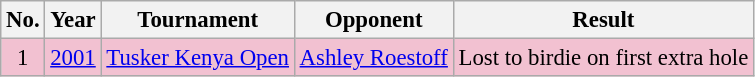<table class="wikitable" style="font-size:95%;">
<tr>
<th>No.</th>
<th>Year</th>
<th>Tournament</th>
<th>Opponent</th>
<th>Result</th>
</tr>
<tr style="background:#F2C1D1;">
<td align=center>1</td>
<td><a href='#'>2001</a></td>
<td><a href='#'>Tusker Kenya Open</a></td>
<td> <a href='#'>Ashley Roestoff</a></td>
<td>Lost to birdie on first extra hole</td>
</tr>
</table>
